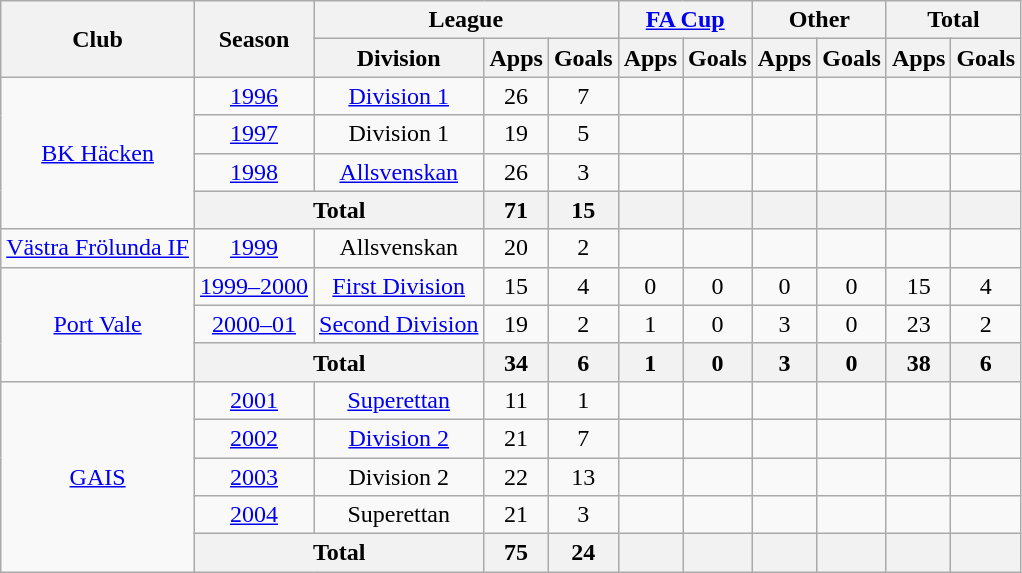<table class="wikitable" style="text-align:center">
<tr>
<th rowspan="2">Club</th>
<th rowspan="2">Season</th>
<th colspan="3">League</th>
<th colspan="2"><a href='#'>FA Cup</a></th>
<th colspan="2">Other</th>
<th colspan="2">Total</th>
</tr>
<tr>
<th>Division</th>
<th>Apps</th>
<th>Goals</th>
<th>Apps</th>
<th>Goals</th>
<th>Apps</th>
<th>Goals</th>
<th>Apps</th>
<th>Goals</th>
</tr>
<tr>
<td rowspan="4"><a href='#'>BK Häcken</a></td>
<td><a href='#'>1996</a></td>
<td><a href='#'>Division 1</a></td>
<td>26</td>
<td>7</td>
<td></td>
<td></td>
<td></td>
<td></td>
<td></td>
<td></td>
</tr>
<tr>
<td><a href='#'>1997</a></td>
<td>Division 1</td>
<td>19</td>
<td>5</td>
<td></td>
<td></td>
<td></td>
<td></td>
<td></td>
<td></td>
</tr>
<tr>
<td><a href='#'>1998</a></td>
<td><a href='#'>Allsvenskan</a></td>
<td>26</td>
<td>3</td>
<td></td>
<td></td>
<td></td>
<td></td>
<td></td>
<td></td>
</tr>
<tr>
<th colspan="2">Total</th>
<th>71</th>
<th>15</th>
<th></th>
<th></th>
<th></th>
<th></th>
<th></th>
<th></th>
</tr>
<tr>
<td><a href='#'>Västra Frölunda IF</a></td>
<td><a href='#'>1999</a></td>
<td>Allsvenskan</td>
<td>20</td>
<td>2</td>
<td></td>
<td></td>
<td></td>
<td></td>
<td></td>
<td></td>
</tr>
<tr>
<td rowspan="3"><a href='#'>Port Vale</a></td>
<td><a href='#'>1999–2000</a></td>
<td><a href='#'>First Division</a></td>
<td>15</td>
<td>4</td>
<td>0</td>
<td>0</td>
<td>0</td>
<td>0</td>
<td>15</td>
<td>4</td>
</tr>
<tr>
<td><a href='#'>2000–01</a></td>
<td><a href='#'>Second Division</a></td>
<td>19</td>
<td>2</td>
<td>1</td>
<td>0</td>
<td>3</td>
<td>0</td>
<td>23</td>
<td>2</td>
</tr>
<tr>
<th colspan="2">Total</th>
<th>34</th>
<th>6</th>
<th>1</th>
<th>0</th>
<th>3</th>
<th>0</th>
<th>38</th>
<th>6</th>
</tr>
<tr>
<td rowspan="5"><a href='#'>GAIS</a></td>
<td><a href='#'>2001</a></td>
<td><a href='#'>Superettan</a></td>
<td>11</td>
<td>1</td>
<td></td>
<td></td>
<td></td>
<td></td>
<td></td>
<td></td>
</tr>
<tr>
<td><a href='#'>2002</a></td>
<td><a href='#'>Division 2</a></td>
<td>21</td>
<td>7</td>
<td></td>
<td></td>
<td></td>
<td></td>
<td></td>
<td></td>
</tr>
<tr>
<td><a href='#'>2003</a></td>
<td>Division 2</td>
<td>22</td>
<td>13</td>
<td></td>
<td></td>
<td></td>
<td></td>
<td></td>
<td></td>
</tr>
<tr>
<td><a href='#'>2004</a></td>
<td>Superettan</td>
<td>21</td>
<td>3</td>
<td></td>
<td></td>
<td></td>
<td></td>
<td></td>
<td></td>
</tr>
<tr>
<th colspan="2">Total</th>
<th>75</th>
<th>24</th>
<th></th>
<th></th>
<th></th>
<th></th>
<th></th>
<th></th>
</tr>
</table>
